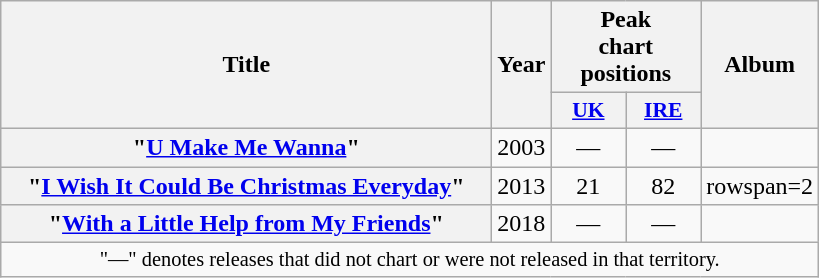<table class="wikitable plainrowheaders" style="text-align:center;" border="1">
<tr>
<th scope="col" rowspan="2" style="width:20em;">Title</th>
<th scope="col" rowspan="2">Year</th>
<th scope="col" colspan="2">Peak<br>chart<br>positions</th>
<th scope="col" rowspan="2">Album</th>
</tr>
<tr>
<th scope="col" style="width:3em;font-size:90%;"><a href='#'>UK</a><br></th>
<th scope="col" style="width:3em;font-size:90%;"><a href='#'>IRE</a><br></th>
</tr>
<tr>
<th scope="row">"<a href='#'>U Make Me Wanna</a>"<br></th>
<td>2003</td>
<td>—</td>
<td>—</td>
<td></td>
</tr>
<tr>
<th scope="row">"<a href='#'>I Wish It Could Be Christmas Everyday</a>"<br></th>
<td>2013</td>
<td>21</td>
<td>82</td>
<td>rowspan=2 </td>
</tr>
<tr>
<th scope="row">"<a href='#'>With a Little Help from My Friends</a>"<br></th>
<td>2018</td>
<td>—</td>
<td>—</td>
</tr>
<tr>
<td align="center" colspan="5" style="font-size:85%">"—" denotes releases that did not chart or were not released in that territory.</td>
</tr>
</table>
